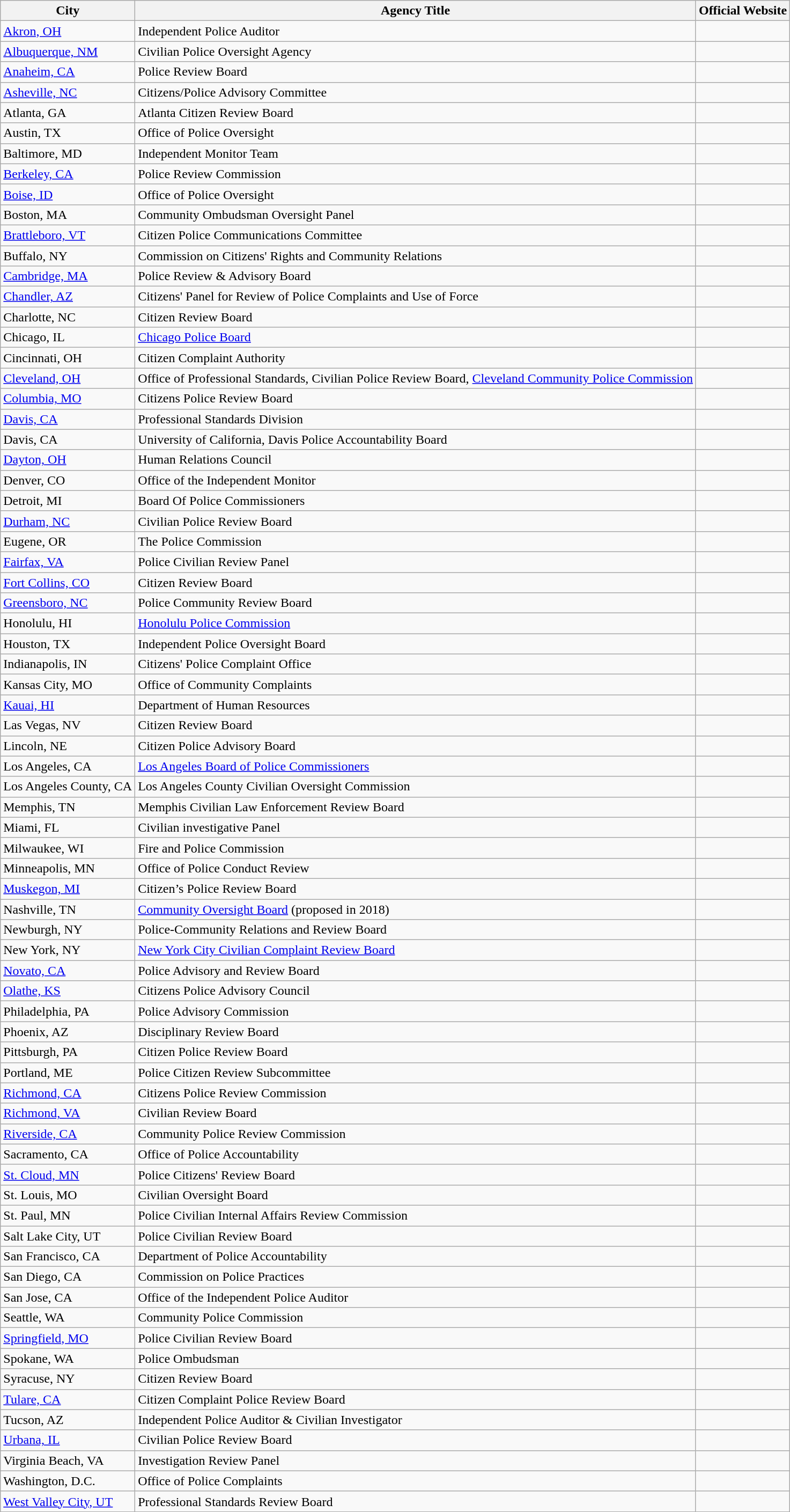<table class="wikitable">
<tr>
<th>City</th>
<th>Agency Title</th>
<th>Official Website</th>
</tr>
<tr>
<td><a href='#'>Akron, OH</a></td>
<td>Independent Police Auditor</td>
<td></td>
</tr>
<tr>
<td><a href='#'>Albuquerque, NM</a></td>
<td>Civilian Police Oversight Agency</td>
<td></td>
</tr>
<tr>
<td><a href='#'>Anaheim, CA</a></td>
<td>Police Review Board</td>
<td></td>
</tr>
<tr>
<td><a href='#'>Asheville, NC</a></td>
<td>Citizens/Police Advisory Committee</td>
<td></td>
</tr>
<tr>
<td>Atlanta, GA</td>
<td>Atlanta Citizen Review Board</td>
<td></td>
</tr>
<tr>
<td>Austin, TX</td>
<td>Office of Police Oversight</td>
<td></td>
</tr>
<tr>
<td>Baltimore, MD</td>
<td>Independent Monitor Team</td>
<td></td>
</tr>
<tr>
<td><a href='#'>Berkeley, CA</a></td>
<td>Police Review Commission</td>
<td></td>
</tr>
<tr>
<td><a href='#'>Boise, ID</a></td>
<td>Office of Police Oversight</td>
<td></td>
</tr>
<tr>
<td>Boston, MA</td>
<td>Community Ombudsman Oversight Panel</td>
<td></td>
</tr>
<tr>
<td><a href='#'>Brattleboro, VT</a></td>
<td>Citizen Police Communications Committee</td>
<td></td>
</tr>
<tr>
<td>Buffalo, NY</td>
<td>Commission on Citizens' Rights and Community Relations</td>
<td></td>
</tr>
<tr>
<td><a href='#'>Cambridge, MA</a></td>
<td>Police Review & Advisory Board</td>
<td></td>
</tr>
<tr>
<td><a href='#'>Chandler, AZ</a></td>
<td>Citizens' Panel for Review of Police Complaints and Use of Force</td>
<td></td>
</tr>
<tr>
<td>Charlotte, NC</td>
<td>Citizen Review Board</td>
<td></td>
</tr>
<tr>
<td>Chicago, IL</td>
<td><a href='#'>Chicago Police Board</a></td>
<td></td>
</tr>
<tr>
<td>Cincinnati, OH</td>
<td>Citizen Complaint Authority</td>
<td></td>
</tr>
<tr>
<td><a href='#'>Cleveland, OH</a></td>
<td>Office of Professional Standards, Civilian Police Review Board, <a href='#'>Cleveland Community Police Commission</a></td>
<td></td>
</tr>
<tr>
<td><a href='#'>Columbia, MO</a></td>
<td>Citizens Police Review Board</td>
<td></td>
</tr>
<tr>
<td><a href='#'>Davis, CA</a></td>
<td>Professional Standards Division</td>
<td></td>
</tr>
<tr>
<td>Davis, CA</td>
<td>University of California, Davis Police Accountability Board</td>
<td></td>
</tr>
<tr>
<td><a href='#'>Dayton, OH</a></td>
<td>Human Relations Council</td>
<td></td>
</tr>
<tr>
<td>Denver, CO</td>
<td>Office of the Independent Monitor</td>
<td></td>
</tr>
<tr>
<td>Detroit, MI</td>
<td>Board Of Police Commissioners</td>
<td></td>
</tr>
<tr>
<td><a href='#'>Durham, NC</a></td>
<td>Civilian Police Review Board</td>
<td></td>
</tr>
<tr>
<td>Eugene, OR</td>
<td>The Police Commission</td>
<td></td>
</tr>
<tr>
<td><a href='#'>Fairfax, VA</a></td>
<td>Police Civilian Review Panel</td>
<td></td>
</tr>
<tr>
<td><a href='#'>Fort Collins, CO</a></td>
<td>Citizen Review Board</td>
<td></td>
</tr>
<tr>
<td><a href='#'>Greensboro, NC</a></td>
<td>Police Community Review Board</td>
<td></td>
</tr>
<tr>
<td>Honolulu, HI</td>
<td><a href='#'>Honolulu Police Commission</a></td>
<td></td>
</tr>
<tr>
<td>Houston, TX</td>
<td>Independent Police Oversight Board</td>
<td></td>
</tr>
<tr>
<td>Indianapolis, IN</td>
<td>Citizens' Police Complaint Office</td>
<td></td>
</tr>
<tr>
<td>Kansas City, MO</td>
<td>Office of Community Complaints</td>
<td></td>
</tr>
<tr>
<td><a href='#'>Kauai, HI</a></td>
<td>Department of Human Resources</td>
<td></td>
</tr>
<tr>
<td>Las Vegas, NV</td>
<td>Citizen Review Board</td>
<td></td>
</tr>
<tr>
<td>Lincoln, NE</td>
<td>Citizen Police Advisory Board</td>
<td></td>
</tr>
<tr>
<td>Los Angeles, CA</td>
<td><a href='#'>Los Angeles Board of Police Commissioners</a></td>
<td></td>
</tr>
<tr>
<td>Los Angeles County, CA</td>
<td>Los Angeles County Civilian Oversight Commission</td>
<td></td>
</tr>
<tr>
<td>Memphis, TN</td>
<td>Memphis Civilian Law Enforcement Review Board</td>
<td></td>
</tr>
<tr>
<td>Miami, FL</td>
<td>Civilian investigative Panel</td>
<td></td>
</tr>
<tr>
<td>Milwaukee, WI</td>
<td>Fire and Police Commission</td>
<td></td>
</tr>
<tr>
<td>Minneapolis, MN</td>
<td>Office of Police Conduct Review</td>
<td></td>
</tr>
<tr>
<td><a href='#'>Muskegon, MI</a></td>
<td>Citizen’s Police Review Board</td>
<td></td>
</tr>
<tr>
<td>Nashville, TN</td>
<td><a href='#'>Community Oversight Board</a> (proposed in 2018)</td>
<td></td>
</tr>
<tr>
<td>Newburgh, NY</td>
<td>Police-Community Relations and Review Board</td>
<td></td>
</tr>
<tr>
<td>New York, NY</td>
<td><a href='#'>New York City Civilian Complaint Review Board</a></td>
<td></td>
</tr>
<tr>
<td><a href='#'>Novato, CA</a></td>
<td>Police Advisory and Review Board</td>
<td></td>
</tr>
<tr>
<td><a href='#'>Olathe, KS</a></td>
<td>Citizens Police Advisory Council</td>
<td></td>
</tr>
<tr>
<td>Philadelphia, PA</td>
<td>Police Advisory Commission</td>
<td></td>
</tr>
<tr>
<td>Phoenix, AZ</td>
<td>Disciplinary Review Board</td>
</tr>
<tr>
<td>Pittsburgh, PA</td>
<td>Citizen Police Review Board</td>
<td></td>
</tr>
<tr>
<td>Portland, ME</td>
<td>Police Citizen Review Subcommittee</td>
<td></td>
</tr>
<tr>
<td><a href='#'>Richmond, CA</a></td>
<td>Citizens Police Review Commission</td>
<td></td>
</tr>
<tr>
<td><a href='#'>Richmond, VA</a></td>
<td>Civilian Review Board</td>
<td></td>
</tr>
<tr>
<td><a href='#'>Riverside, CA</a></td>
<td>Community Police Review Commission</td>
<td></td>
</tr>
<tr>
<td>Sacramento, CA</td>
<td>Office of Police Accountability</td>
<td></td>
</tr>
<tr>
<td><a href='#'>St. Cloud, MN</a></td>
<td>Police Citizens' Review Board</td>
<td></td>
</tr>
<tr>
<td>St. Louis, MO</td>
<td>Civilian Oversight Board</td>
<td></td>
</tr>
<tr>
<td>St. Paul, MN</td>
<td>Police Civilian Internal Affairs Review Commission</td>
<td></td>
</tr>
<tr>
<td>Salt Lake City, UT</td>
<td>Police Civilian Review Board</td>
<td></td>
</tr>
<tr>
<td>San Francisco, CA</td>
<td>Department of Police Accountability</td>
<td></td>
</tr>
<tr>
<td>San Diego, CA</td>
<td>Commission on Police Practices</td>
<td></td>
</tr>
<tr>
<td>San Jose, CA</td>
<td>Office of the Independent Police Auditor</td>
<td></td>
</tr>
<tr>
<td>Seattle, WA</td>
<td>Community Police Commission</td>
<td></td>
</tr>
<tr>
<td><a href='#'>Springfield, MO</a></td>
<td>Police Civilian Review Board</td>
<td></td>
</tr>
<tr>
<td>Spokane, WA</td>
<td>Police Ombudsman</td>
<td></td>
</tr>
<tr>
<td>Syracuse, NY</td>
<td>Citizen Review Board</td>
<td></td>
</tr>
<tr>
<td><a href='#'>Tulare, CA</a></td>
<td>Citizen Complaint Police Review Board</td>
<td></td>
</tr>
<tr>
<td>Tucson, AZ</td>
<td>Independent Police Auditor & Civilian Investigator</td>
</tr>
<tr>
<td><a href='#'>Urbana, IL</a></td>
<td>Civilian Police Review Board</td>
<td></td>
</tr>
<tr>
<td>Virginia Beach, VA</td>
<td>Investigation Review Panel</td>
<td></td>
</tr>
<tr>
<td>Washington, D.C.</td>
<td>Office of Police Complaints</td>
<td></td>
</tr>
<tr>
<td><a href='#'>West Valley City, UT</a></td>
<td>Professional Standards Review Board</td>
<td></td>
</tr>
</table>
